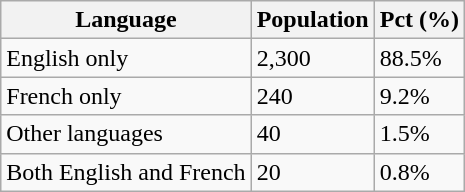<table class="wikitable">
<tr>
<th>Language</th>
<th>Population</th>
<th>Pct (%)</th>
</tr>
<tr>
<td>English only</td>
<td>2,300</td>
<td>88.5%</td>
</tr>
<tr>
<td>French only</td>
<td>240</td>
<td>9.2%</td>
</tr>
<tr>
<td>Other languages</td>
<td>40</td>
<td>1.5%</td>
</tr>
<tr>
<td>Both English and French</td>
<td>20</td>
<td>0.8%</td>
</tr>
</table>
